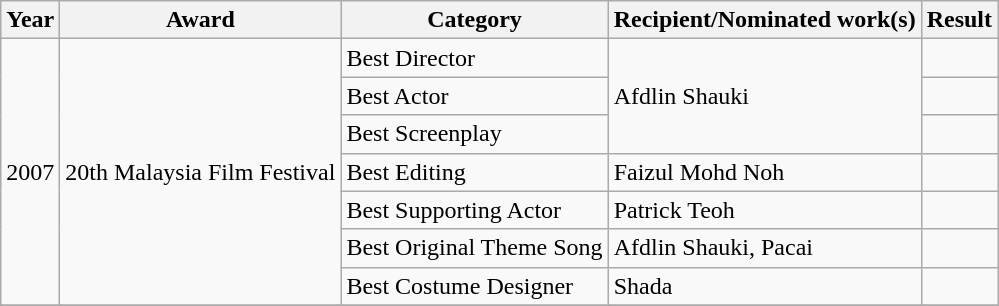<table class="wikitable">
<tr>
<th>Year</th>
<th>Award</th>
<th>Category</th>
<th>Recipient/Nominated work(s)</th>
<th>Result</th>
</tr>
<tr>
<td rowspan="7">2007</td>
<td rowspan="7">20th Malaysia Film Festival</td>
<td>Best Director</td>
<td rowspan="3">Afdlin Shauki</td>
<td></td>
</tr>
<tr>
<td>Best Actor</td>
<td></td>
</tr>
<tr>
<td>Best Screenplay</td>
<td></td>
</tr>
<tr>
<td>Best Editing</td>
<td>Faizul Mohd Noh</td>
<td></td>
</tr>
<tr>
<td>Best Supporting Actor</td>
<td>Patrick Teoh</td>
<td></td>
</tr>
<tr>
<td>Best Original Theme Song</td>
<td>Afdlin Shauki, Pacai</td>
<td></td>
</tr>
<tr>
<td>Best Costume Designer</td>
<td>Shada</td>
<td></td>
</tr>
<tr>
</tr>
</table>
